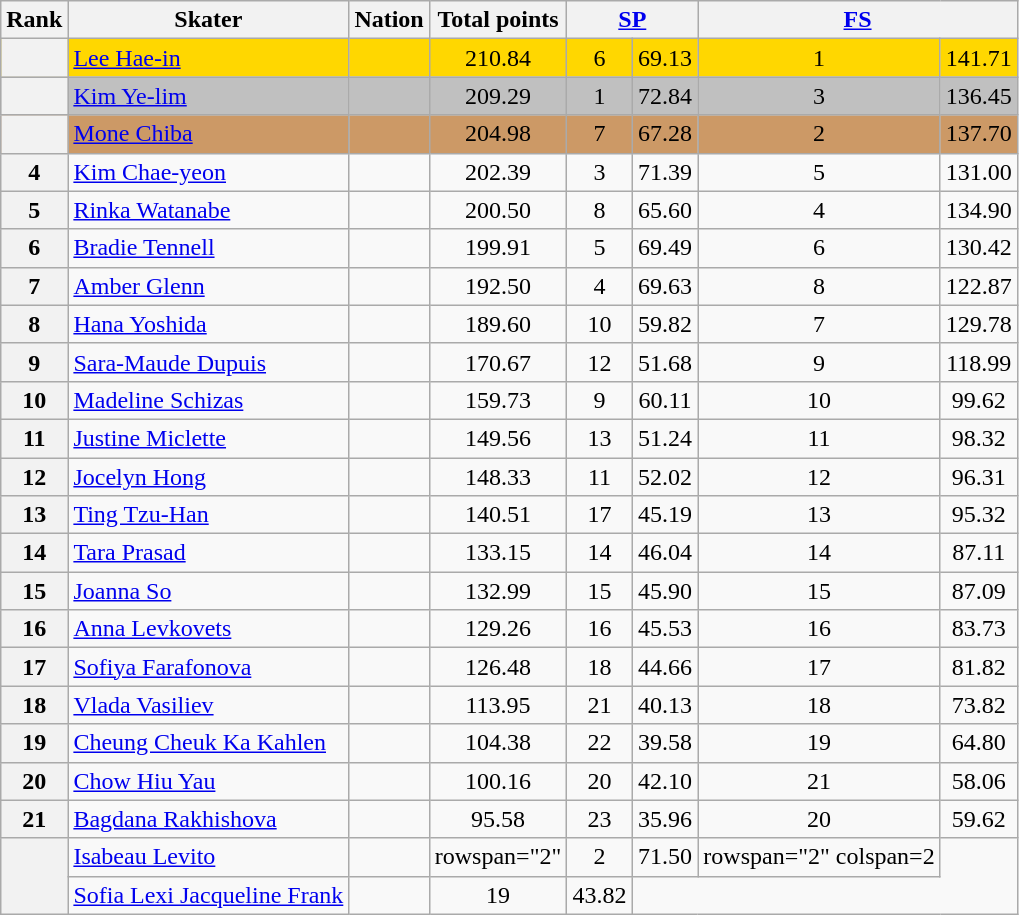<table class="wikitable sortable" style="text-align:left">
<tr>
<th scope="col">Rank</th>
<th scope="col">Skater</th>
<th scope="col">Nation</th>
<th scope="col">Total points</th>
<th scope="col" colspan="2" width="80px"><a href='#'>SP</a></th>
<th scope="col" colspan="2" width="80px"><a href='#'>FS</a></th>
</tr>
<tr bgcolor="gold">
<th scope="row"></th>
<td><a href='#'>Lee Hae-in</a></td>
<td></td>
<td align="center">210.84</td>
<td align="center">6</td>
<td align="center">69.13</td>
<td align="center">1</td>
<td align="center">141.71</td>
</tr>
<tr bgcolor="silver">
<th scope="row"></th>
<td><a href='#'>Kim Ye-lim</a></td>
<td></td>
<td align="center">209.29</td>
<td align="center">1</td>
<td align="center">72.84</td>
<td align="center">3</td>
<td align="center">136.45</td>
</tr>
<tr bgcolor="cc9966">
<th scope="row"></th>
<td><a href='#'>Mone Chiba</a></td>
<td></td>
<td align="center">204.98</td>
<td align="center">7</td>
<td align="center">67.28</td>
<td align="center">2</td>
<td align="center">137.70</td>
</tr>
<tr>
<th scope="row">4</th>
<td><a href='#'>Kim Chae-yeon</a></td>
<td></td>
<td align="center">202.39</td>
<td align="center">3</td>
<td align="center">71.39</td>
<td align="center">5</td>
<td align="center">131.00</td>
</tr>
<tr>
<th scope="row">5</th>
<td><a href='#'>Rinka Watanabe</a></td>
<td></td>
<td align="center">200.50</td>
<td align="center">8</td>
<td align="center">65.60</td>
<td align="center">4</td>
<td align="center">134.90</td>
</tr>
<tr>
<th scope="row">6</th>
<td><a href='#'>Bradie Tennell</a></td>
<td></td>
<td align="center">199.91</td>
<td align="center">5</td>
<td align="center">69.49</td>
<td align="center">6</td>
<td align="center">130.42</td>
</tr>
<tr>
<th scope="row">7</th>
<td><a href='#'>Amber Glenn</a></td>
<td></td>
<td align="center">192.50</td>
<td align="center">4</td>
<td align="center">69.63</td>
<td align="center">8</td>
<td align="center">122.87</td>
</tr>
<tr>
<th scope="row">8</th>
<td><a href='#'>Hana Yoshida</a></td>
<td></td>
<td align="center">189.60</td>
<td align="center">10</td>
<td align="center">59.82</td>
<td align="center">7</td>
<td align="center">129.78</td>
</tr>
<tr>
<th scope="row">9</th>
<td><a href='#'>Sara-Maude Dupuis</a></td>
<td></td>
<td align="center">170.67</td>
<td align="center">12</td>
<td align="center">51.68</td>
<td align="center">9</td>
<td align="center">118.99</td>
</tr>
<tr>
<th scope="row">10</th>
<td><a href='#'>Madeline Schizas</a></td>
<td></td>
<td align="center">159.73</td>
<td align="center">9</td>
<td align="center">60.11</td>
<td align="center">10</td>
<td align="center">99.62</td>
</tr>
<tr>
<th scope="row">11</th>
<td><a href='#'>Justine Miclette</a></td>
<td></td>
<td align="center">149.56</td>
<td align="center">13</td>
<td align="center">51.24</td>
<td align="center">11</td>
<td align="center">98.32</td>
</tr>
<tr>
<th scope="row">12</th>
<td><a href='#'>Jocelyn Hong</a></td>
<td></td>
<td align="center">148.33</td>
<td align="center">11</td>
<td align="center">52.02</td>
<td align="center">12</td>
<td align="center">96.31</td>
</tr>
<tr>
<th scope="row">13</th>
<td><a href='#'>Ting Tzu-Han</a></td>
<td></td>
<td align="center">140.51</td>
<td align="center">17</td>
<td align="center">45.19</td>
<td align="center">13</td>
<td align="center">95.32</td>
</tr>
<tr>
<th scope="row">14</th>
<td><a href='#'>Tara Prasad</a></td>
<td></td>
<td align="center">133.15</td>
<td align="center">14</td>
<td align="center">46.04</td>
<td align="center">14</td>
<td align="center">87.11</td>
</tr>
<tr>
<th scope="row">15</th>
<td><a href='#'>Joanna So</a></td>
<td></td>
<td align="center">132.99</td>
<td align="center">15</td>
<td align="center">45.90</td>
<td align="center">15</td>
<td align="center">87.09</td>
</tr>
<tr>
<th scope="row">16</th>
<td><a href='#'>Anna Levkovets</a></td>
<td></td>
<td align="center">129.26</td>
<td align="center">16</td>
<td align="center">45.53</td>
<td align="center">16</td>
<td align="center">83.73</td>
</tr>
<tr>
<th scope="row">17</th>
<td><a href='#'>Sofiya Farafonova</a></td>
<td></td>
<td align="center">126.48</td>
<td align="center">18</td>
<td align="center">44.66</td>
<td align="center">17</td>
<td align="center">81.82</td>
</tr>
<tr>
<th scope="row">18</th>
<td><a href='#'>Vlada Vasiliev</a></td>
<td></td>
<td align="center">113.95</td>
<td align="center">21</td>
<td align="center">40.13</td>
<td align="center">18</td>
<td align="center">73.82</td>
</tr>
<tr>
<th scope="row">19</th>
<td><a href='#'>Cheung Cheuk Ka Kahlen</a></td>
<td></td>
<td align="center">104.38</td>
<td align="center">22</td>
<td align="center">39.58</td>
<td align="center">19</td>
<td align="center">64.80</td>
</tr>
<tr>
<th scope="row">20</th>
<td><a href='#'>Chow Hiu Yau</a></td>
<td></td>
<td align="center">100.16</td>
<td align="center">20</td>
<td align="center">42.10</td>
<td align="center">21</td>
<td align="center">58.06</td>
</tr>
<tr>
<th scope="row">21</th>
<td><a href='#'>Bagdana Rakhishova</a></td>
<td></td>
<td align="center">95.58</td>
<td align="center">23</td>
<td align="center">35.96</td>
<td align="center">20</td>
<td align="center">59.62</td>
</tr>
<tr>
<th rowspan="2" scope="row"></th>
<td><a href='#'>Isabeau Levito</a></td>
<td></td>
<td>rowspan="2" </td>
<td align="center">2</td>
<td align="center">71.50</td>
<td>rowspan="2" colspan=2 </td>
</tr>
<tr>
<td><a href='#'>Sofia Lexi Jacqueline Frank</a></td>
<td></td>
<td align="center">19</td>
<td align="center">43.82</td>
</tr>
</table>
